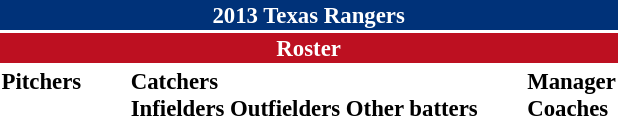<table class="toccolours" style="font-size: 95%;">
<tr>
<th colspan="10" style="background:#003279; color:#fff; text-align:center;">2013 Texas Rangers</th>
</tr>
<tr>
<td colspan="10" style="background:#bd1021; color:white; text-align:center;"><strong>Roster</strong></td>
</tr>
<tr>
<td valign="top"><strong>Pitchers</strong><br>






















</td>
<td style="width:25px;"></td>
<td valign="top"><strong>Catchers</strong><br>

<strong>Infielders</strong>











<strong>Outfielders</strong>








<strong>Other batters</strong>
</td>
<td style="width:25px;"></td>
<td valign="top"><strong>Manager</strong><br>
<strong>Coaches</strong>
 
 
 
 
 
 
 </td>
</tr>
</table>
